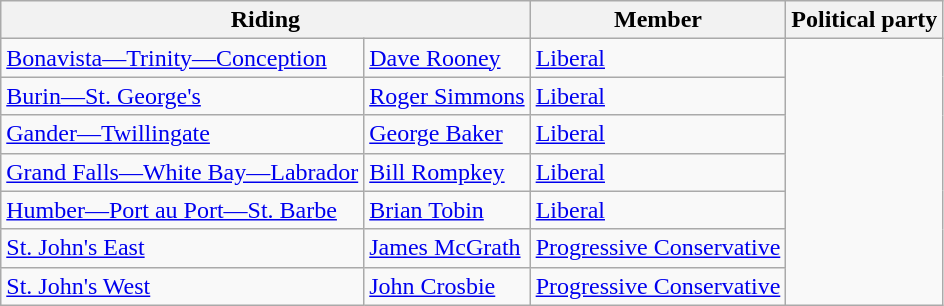<table class="wikitable">
<tr>
<th colspan="2">Riding</th>
<th>Member</th>
<th>Political party</th>
</tr>
<tr>
<td><a href='#'>Bonavista—Trinity—Conception</a></td>
<td><a href='#'>Dave Rooney</a></td>
<td><a href='#'>Liberal</a></td>
</tr>
<tr>
<td><a href='#'>Burin—St. George's</a></td>
<td><a href='#'>Roger Simmons</a></td>
<td><a href='#'>Liberal</a></td>
</tr>
<tr>
<td><a href='#'>Gander—Twillingate</a></td>
<td><a href='#'>George Baker</a></td>
<td><a href='#'>Liberal</a></td>
</tr>
<tr>
<td><a href='#'>Grand Falls—White Bay—Labrador</a></td>
<td><a href='#'>Bill Rompkey</a></td>
<td><a href='#'>Liberal</a></td>
</tr>
<tr>
<td><a href='#'>Humber—Port au Port—St. Barbe</a></td>
<td><a href='#'>Brian Tobin</a></td>
<td><a href='#'>Liberal</a></td>
</tr>
<tr>
<td><a href='#'>St. John's East</a></td>
<td><a href='#'>James McGrath</a></td>
<td><a href='#'>Progressive Conservative</a></td>
</tr>
<tr>
<td><a href='#'>St. John's West</a></td>
<td><a href='#'>John Crosbie</a></td>
<td><a href='#'>Progressive Conservative</a></td>
</tr>
</table>
